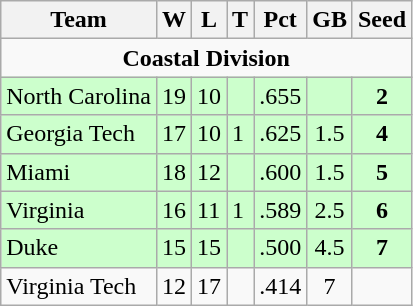<table class="wikitable" style="float:left; margin-right:1em">
<tr>
<th>Team</th>
<th>W</th>
<th>L</th>
<th>T</th>
<th>Pct</th>
<th>GB</th>
<th>Seed</th>
</tr>
<tr>
<td colspan="7" align="center"><strong>Coastal Division</strong></td>
</tr>
<tr bgcolor="#ccffcc">
<td>North Carolina</td>
<td>19</td>
<td>10</td>
<td></td>
<td>.655</td>
<td></td>
<td align=center><strong>2</strong></td>
</tr>
<tr bgcolor="#ccffcc">
<td>Georgia Tech</td>
<td>17</td>
<td>10</td>
<td>1</td>
<td>.625</td>
<td align=center>1.5</td>
<td align=center><strong>4</strong></td>
</tr>
<tr bgcolor="#ccffcc">
<td>Miami</td>
<td>18</td>
<td>12</td>
<td></td>
<td>.600</td>
<td align=center>1.5</td>
<td align=center><strong>5</strong></td>
</tr>
<tr bgcolor="#ccffcc">
<td>Virginia</td>
<td>16</td>
<td>11</td>
<td>1</td>
<td>.589</td>
<td align=center>2.5</td>
<td align=center><strong>6</strong></td>
</tr>
<tr bgcolor="#ccffcc">
<td>Duke</td>
<td>15</td>
<td>15</td>
<td></td>
<td>.500</td>
<td align=center>4.5</td>
<td align=center><strong>7</strong></td>
</tr>
<tr>
<td>Virginia Tech</td>
<td>12</td>
<td>17</td>
<td></td>
<td>.414</td>
<td align=center>7</td>
<td></td>
</tr>
</table>
